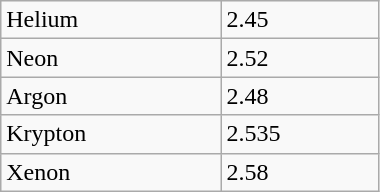<table class="wikitable floatright" style="width: 20%;">
<tr>
<td>Helium</td>
<td>2.45</td>
</tr>
<tr>
<td>Neon</td>
<td>2.52</td>
</tr>
<tr>
<td>Argon</td>
<td>2.48</td>
</tr>
<tr>
<td>Krypton</td>
<td>2.535</td>
</tr>
<tr>
<td>Xenon</td>
<td>2.58</td>
</tr>
</table>
